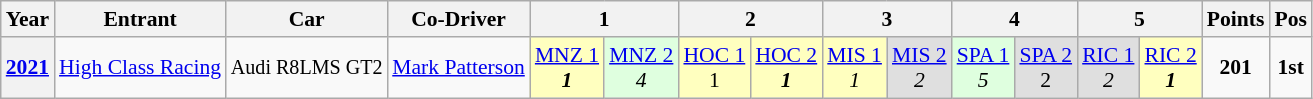<table class="wikitable" style="text-align:center; font-size:90%">
<tr>
<th>Year</th>
<th>Entrant</th>
<th>Car</th>
<th>Co-Driver</th>
<th colspan=2>1</th>
<th colspan=2>2</th>
<th colspan=2>3</th>
<th colspan=2>4</th>
<th colspan=2>5</th>
<th><abbr>Points</abbr></th>
<th><abbr>Pos</abbr></th>
</tr>
<tr>
<th><a href='#'>2021</a></th>
<td> <a href='#'>High Class Racing</a></td>
<td style="text-align:left; font-size:93%">Audi R8LMS GT2</td>
<td align="left"> <a href='#'>Mark Patterson</a></td>
<td style="background:#FFFFBF;"><a href='#'>MNZ 1</a><br><strong><em>1</em></strong></td>
<td style="background:#DFFFDF;"><a href='#'>MNZ 2</a><br><em>4</em></td>
<td style="background:#FFFFBF;"><a href='#'>HOC 1</a><br>1</td>
<td style="background:#FFFFBF;"><a href='#'>HOC 2</a><br><strong><em>1</em></strong></td>
<td style="background:#FFFFBF;"><a href='#'>MIS 1</a><br><em>1</em></td>
<td style="background:#DFDFDF;"><a href='#'>MIS 2</a><br><em>2</em></td>
<td style="background:#DFFFDF;"><a href='#'>SPA 1</a><br><em>5</em></td>
<td style="background:#DFDFDF;"><a href='#'>SPA 2</a><br>2</td>
<td style="background:#DFDFDF;"><a href='#'>RIC 1</a><br><em>2</em></td>
<td style="background:#FFFFBF;"><a href='#'>RIC 2</a><br><strong><em>1</em></strong></td>
<td><strong>201</strong></td>
<td><strong>1st</strong></td>
</tr>
</table>
